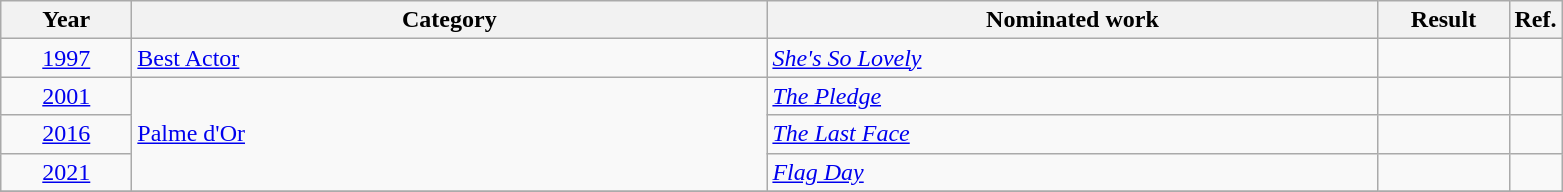<table class=wikitable>
<tr>
<th scope="col" style="width:5em;">Year</th>
<th scope="col" style="width:26em;">Category</th>
<th scope="col" style="width:25em;">Nominated work</th>
<th scope="col" style="width:5em;">Result</th>
<th>Ref.</th>
</tr>
<tr>
<td style="text-align:center;"><a href='#'>1997</a></td>
<td><a href='#'>Best Actor</a></td>
<td><em><a href='#'>She's So Lovely</a></em></td>
<td></td>
<td></td>
</tr>
<tr>
<td style="text-align:center;"><a href='#'>2001</a></td>
<td rowspan=3><a href='#'>Palme d'Or</a></td>
<td><em><a href='#'>The Pledge</a></em></td>
<td></td>
<td></td>
</tr>
<tr>
<td style="text-align:center;"><a href='#'>2016</a></td>
<td><em><a href='#'>The Last Face</a></em></td>
<td></td>
<td></td>
</tr>
<tr>
<td style="text-align:center;"><a href='#'>2021</a></td>
<td><em><a href='#'>Flag Day</a></em></td>
<td></td>
<td></td>
</tr>
<tr>
</tr>
</table>
